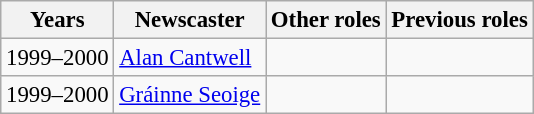<table class="wikitable" style="font-size:95%;">
<tr>
<th>Years</th>
<th>Newscaster</th>
<th>Other roles</th>
<th>Previous roles</th>
</tr>
<tr>
<td>1999–2000</td>
<td><a href='#'>Alan Cantwell</a></td>
<td></td>
<td></td>
</tr>
<tr>
<td>1999–2000</td>
<td><a href='#'>Gráinne Seoige</a></td>
<td></td>
<td></td>
</tr>
</table>
